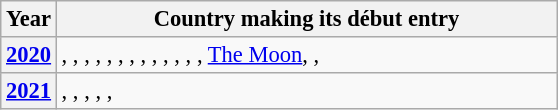<table class="wikitable" style="font-size:94%">
<tr>
<th scope="col" style="width:10%;">Year</th>
<th>Country making its début entry</th>
</tr>
<tr>
<th><a href='#'>2020</a></th>
<td>, , , , , , , , , , , , ,  <a href='#'>The Moon</a>, , </td>
</tr>
<tr>
<th rowspan="6"><a href='#'>2021</a></th>
<td>, , , , , </td>
</tr>
</table>
